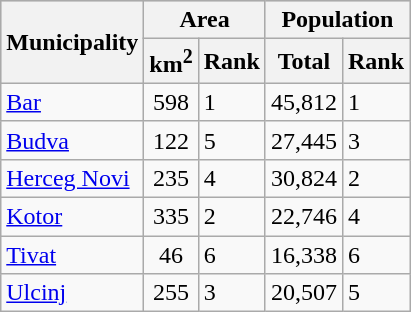<table class="wikitable sortable">
<tr bgcolor=#cccccc>
<th rowspan=2>Municipality</th>
<th colspan=2>Area</th>
<th colspan=2>Population</th>
</tr>
<tr>
<th>km<sup>2</sup></th>
<th>Rank</th>
<th>Total</th>
<th>Rank</th>
</tr>
<tr>
<td><a href='#'>Bar</a></td>
<td align=center>598</td>
<td>1</td>
<td align=center>45,812</td>
<td>1</td>
</tr>
<tr>
<td><a href='#'>Budva</a></td>
<td align=center>122</td>
<td>5</td>
<td align=center>27,445</td>
<td>3</td>
</tr>
<tr>
<td><a href='#'>Herceg Novi</a></td>
<td align=center>235</td>
<td>4</td>
<td align=center>30,824</td>
<td>2</td>
</tr>
<tr>
<td><a href='#'>Kotor</a></td>
<td align=center>335</td>
<td>2</td>
<td align=center>22,746</td>
<td>4</td>
</tr>
<tr>
<td><a href='#'>Tivat</a></td>
<td align=center>46</td>
<td>6</td>
<td align=center>16,338</td>
<td>6</td>
</tr>
<tr>
<td><a href='#'>Ulcinj</a></td>
<td align=center>255</td>
<td>3</td>
<td align=center>20,507</td>
<td>5</td>
</tr>
</table>
